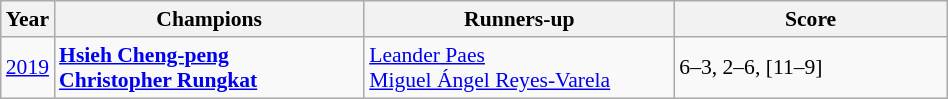<table class="wikitable" style="font-size:90%">
<tr>
<th>Year</th>
<th width="200">Champions</th>
<th width="200">Runners-up</th>
<th width="175">Score</th>
</tr>
<tr>
<td><a href='#'>2019</a></td>
<td> <strong><a href='#'>Hsieh Cheng-peng</a></strong><br> <strong><a href='#'>Christopher Rungkat</a></strong></td>
<td> <a href='#'>Leander Paes</a><br> <a href='#'>Miguel Ángel Reyes-Varela</a></td>
<td>6–3, 2–6, [11–9]</td>
</tr>
</table>
